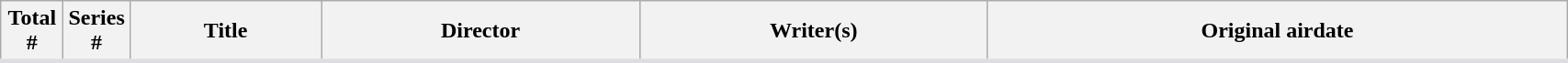<table class="wikitable plainrowheaders" style="background: White; border-bottom: 3px solid #dedde2; width:90%">
<tr>
<th width="4%">Total<br>#</th>
<th width="4%">Series<br>#</th>
<th>Title</th>
<th>Director</th>
<th>Writer(s)</th>
<th>Original airdate<br>




</th>
</tr>
</table>
